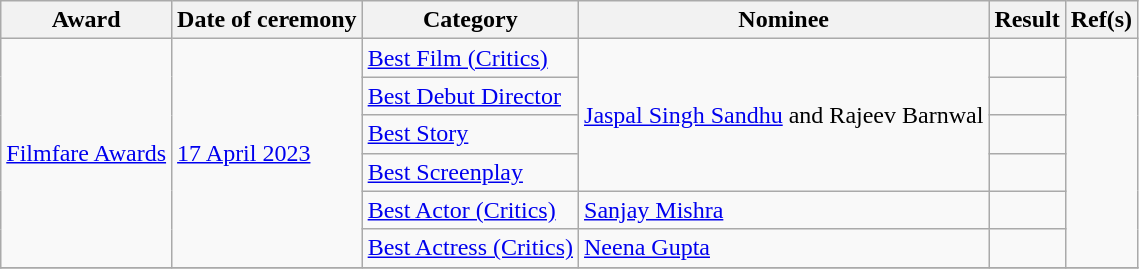<table class="wikitable plainrowheaders sortable">
<tr>
<th>Award</th>
<th>Date of ceremony</th>
<th>Category</th>
<th>Nominee</th>
<th>Result</th>
<th>Ref(s)</th>
</tr>
<tr>
<td rowspan="6"><a href='#'>Filmfare Awards</a></td>
<td rowspan="6"><a href='#'>17 April 2023</a></td>
<td><a href='#'>Best Film (Critics)</a></td>
<td rowspan="4"><a href='#'>Jaspal Singh Sandhu</a> and Rajeev Barnwal</td>
<td></td>
<td rowspan="6"></td>
</tr>
<tr>
<td><a href='#'>Best Debut Director</a></td>
<td></td>
</tr>
<tr>
<td><a href='#'>Best Story</a></td>
<td></td>
</tr>
<tr>
<td><a href='#'>Best Screenplay</a></td>
<td></td>
</tr>
<tr>
<td><a href='#'>Best Actor (Critics)</a></td>
<td><a href='#'>Sanjay Mishra</a></td>
<td></td>
</tr>
<tr>
<td><a href='#'>Best Actress (Critics)</a></td>
<td><a href='#'>Neena Gupta</a></td>
<td></td>
</tr>
<tr>
</tr>
</table>
